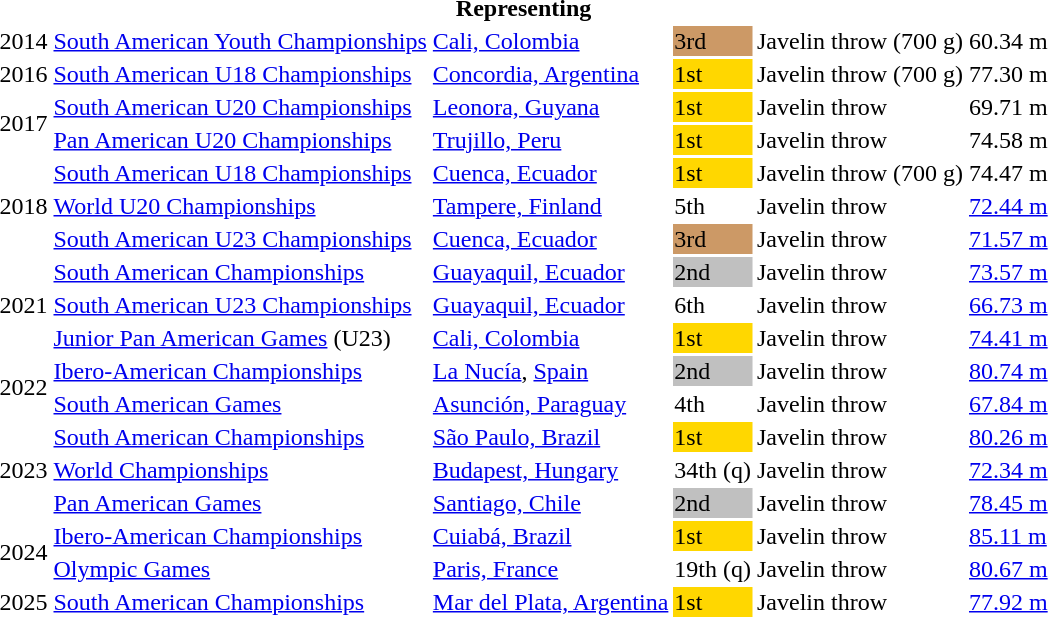<table>
<tr>
<th colspan="6">Representing </th>
</tr>
<tr>
<td>2014</td>
<td><a href='#'>South American Youth Championships</a></td>
<td><a href='#'>Cali, Colombia</a></td>
<td bgcolor=cc9966>3rd</td>
<td>Javelin throw (700 g)</td>
<td>60.34 m</td>
</tr>
<tr>
<td>2016</td>
<td><a href='#'>South American U18 Championships</a></td>
<td><a href='#'>Concordia, Argentina</a></td>
<td bgcolor=gold>1st</td>
<td>Javelin throw (700 g)</td>
<td>77.30 m</td>
</tr>
<tr>
<td rowspan=2>2017</td>
<td><a href='#'>South American U20 Championships</a></td>
<td><a href='#'>Leonora, Guyana</a></td>
<td bgcolor=gold>1st</td>
<td>Javelin throw</td>
<td>69.71 m</td>
</tr>
<tr>
<td><a href='#'>Pan American U20 Championships</a></td>
<td><a href='#'>Trujillo, Peru</a></td>
<td bgcolor=gold>1st</td>
<td>Javelin throw</td>
<td>74.58 m</td>
</tr>
<tr>
<td rowspan=3>2018</td>
<td><a href='#'>South American U18 Championships</a></td>
<td><a href='#'>Cuenca, Ecuador</a></td>
<td bgcolor=gold>1st</td>
<td>Javelin throw (700 g)</td>
<td>74.47 m</td>
</tr>
<tr>
<td><a href='#'>World U20 Championships</a></td>
<td><a href='#'>Tampere, Finland</a></td>
<td>5th</td>
<td>Javelin throw</td>
<td><a href='#'>72.44 m</a></td>
</tr>
<tr>
<td><a href='#'>South American U23 Championships</a></td>
<td><a href='#'>Cuenca, Ecuador</a></td>
<td bgcolor=cc9966>3rd</td>
<td>Javelin throw</td>
<td><a href='#'>71.57 m</a></td>
</tr>
<tr>
<td rowspan=3>2021</td>
<td><a href='#'>South American Championships</a></td>
<td><a href='#'>Guayaquil, Ecuador</a></td>
<td bgcolor=silver>2nd</td>
<td>Javelin throw</td>
<td><a href='#'>73.57 m</a></td>
</tr>
<tr>
<td><a href='#'>South American U23 Championships</a></td>
<td><a href='#'>Guayaquil, Ecuador</a></td>
<td>6th</td>
<td>Javelin throw</td>
<td><a href='#'>66.73 m</a></td>
</tr>
<tr>
<td><a href='#'>Junior Pan American Games</a> (U23)</td>
<td><a href='#'>Cali, Colombia</a></td>
<td bgcolor=gold>1st</td>
<td>Javelin throw</td>
<td><a href='#'>74.41 m</a></td>
</tr>
<tr>
<td rowspan=2>2022</td>
<td><a href='#'>Ibero-American Championships</a></td>
<td><a href='#'>La Nucía</a>, <a href='#'>Spain</a></td>
<td bgcolor=silver>2nd</td>
<td>Javelin throw</td>
<td><a href='#'>80.74 m</a></td>
</tr>
<tr>
<td><a href='#'>South American Games</a></td>
<td><a href='#'>Asunción, Paraguay</a></td>
<td>4th</td>
<td>Javelin throw</td>
<td><a href='#'>67.84 m</a></td>
</tr>
<tr>
<td rowspan=3>2023</td>
<td><a href='#'>South American Championships</a></td>
<td><a href='#'>São Paulo, Brazil</a></td>
<td bgcolor=gold>1st</td>
<td>Javelin throw</td>
<td><a href='#'>80.26 m</a></td>
</tr>
<tr>
<td><a href='#'>World Championships</a></td>
<td><a href='#'>Budapest, Hungary</a></td>
<td>34th (q)</td>
<td>Javelin throw</td>
<td><a href='#'>72.34 m</a></td>
</tr>
<tr>
<td><a href='#'>Pan American Games</a></td>
<td><a href='#'>Santiago, Chile</a></td>
<td bgcolor=silver>2nd</td>
<td>Javelin throw</td>
<td><a href='#'>78.45 m</a></td>
</tr>
<tr>
<td rowspan=2>2024</td>
<td><a href='#'>Ibero-American Championships</a></td>
<td><a href='#'>Cuiabá, Brazil</a></td>
<td bgcolor=gold>1st</td>
<td>Javelin throw</td>
<td><a href='#'>85.11 m</a></td>
</tr>
<tr>
<td><a href='#'>Olympic Games</a></td>
<td><a href='#'>Paris, France</a></td>
<td>19th (q)</td>
<td>Javelin throw</td>
<td><a href='#'>80.67 m</a></td>
</tr>
<tr>
<td>2025</td>
<td><a href='#'>South American Championships</a></td>
<td><a href='#'>Mar del Plata, Argentina</a></td>
<td bgcolor=gold>1st</td>
<td>Javelin throw</td>
<td><a href='#'>77.92 m</a></td>
</tr>
</table>
